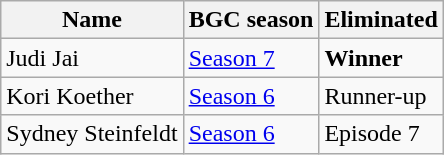<table class="wikitable sortable">
<tr>
<th>Name</th>
<th>BGC season</th>
<th>Eliminated</th>
</tr>
<tr>
<td>Judi Jai</td>
<td><a href='#'>Season 7</a></td>
<td><strong>Winner</strong></td>
</tr>
<tr>
<td>Kori Koether</td>
<td><a href='#'>Season 6</a></td>
<td>Runner-up</td>
</tr>
<tr>
<td>Sydney Steinfeldt</td>
<td><a href='#'>Season 6</a></td>
<td>Episode 7</td>
</tr>
</table>
